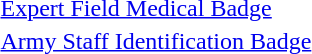<table>
<tr>
<td> <a href='#'>Expert Field Medical Badge</a></td>
</tr>
<tr>
<td> <a href='#'>Army Staff Identification Badge</a></td>
</tr>
</table>
